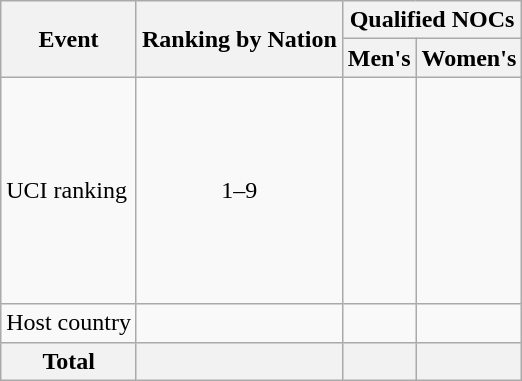<table class="wikitable">
<tr>
<th rowspan=2>Event</th>
<th rowspan=2>Ranking by Nation</th>
<th colspan=2>Qualified NOCs</th>
</tr>
<tr>
<th>Men's</th>
<th>Women's</th>
</tr>
<tr>
<td>UCI ranking</td>
<td style="text-align:center;">1–9</td>
<td><br><br><br><br><br><br><br><br></td>
<td><br><br><br><br><br><br><br><br></td>
</tr>
<tr>
<td>Host country</td>
<td></td>
<td></td>
<td></td>
</tr>
<tr>
<th>Total</th>
<th></th>
<th></th>
<th></th>
</tr>
</table>
